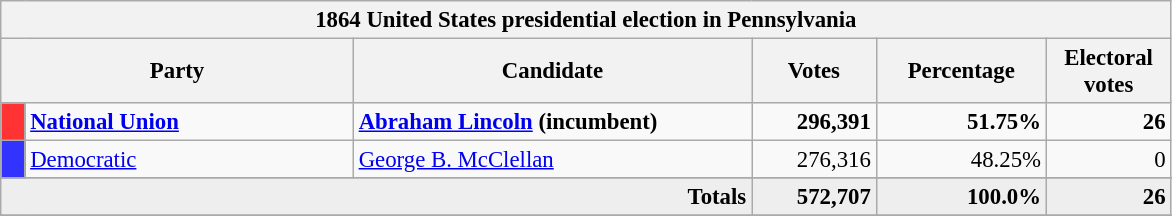<table class="wikitable" style="font-size: 95%;">
<tr>
<th colspan="6">1864 United States presidential election in Pennsylvania</th>
</tr>
<tr>
<th colspan="2" style="width: 15em">Party</th>
<th style="width: 17em">Candidate</th>
<th style="width: 5em">Votes</th>
<th style="width: 7em">Percentage</th>
<th style="width: 5em">Electoral votes</th>
</tr>
<tr>
<th style="background-color:#FF3333; width: 3px"></th>
<td style="width: 130px"><strong><a href='#'>National Union</a></strong></td>
<td><strong><a href='#'>Abraham Lincoln</a> (incumbent)</strong></td>
<td align="right"><strong>296,391</strong></td>
<td align="right"><strong>51.75%</strong></td>
<td align="right"><strong>26</strong></td>
</tr>
<tr>
<th style="background-color:#3333FF; width: 3px"></th>
<td style="width: 130px"><a href='#'>Democratic</a></td>
<td><a href='#'>George B. McClellan</a></td>
<td align="right">276,316</td>
<td align="right">48.25%</td>
<td align="right">0</td>
</tr>
<tr>
</tr>
<tr bgcolor="#EEEEEE">
<td colspan="3" align="right"><strong>Totals</strong></td>
<td align="right"><strong>572,707</strong></td>
<td align="right"><strong>100.0%</strong></td>
<td align="right"><strong>26</strong></td>
</tr>
<tr>
</tr>
</table>
